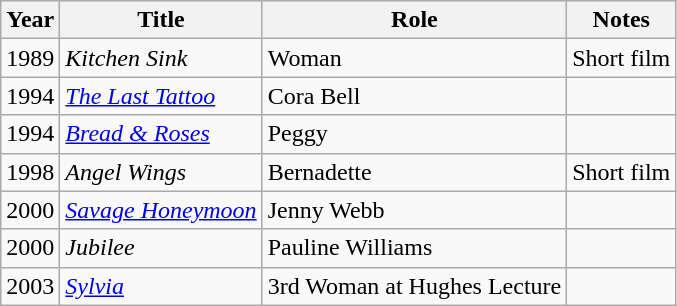<table class="wikitable sortable">
<tr>
<th>Year</th>
<th>Title</th>
<th>Role</th>
<th class="unsortable">Notes</th>
</tr>
<tr>
<td>1989</td>
<td><em>Kitchen Sink</em></td>
<td>Woman</td>
<td>Short film</td>
</tr>
<tr>
<td>1994</td>
<td><em><a href='#'>The Last Tattoo</a></em></td>
<td>Cora Bell</td>
<td></td>
</tr>
<tr>
<td>1994</td>
<td><em><a href='#'>Bread & Roses</a></em></td>
<td>Peggy</td>
<td></td>
</tr>
<tr>
<td>1998</td>
<td><em>Angel Wings</em></td>
<td>Bernadette</td>
<td>Short film</td>
</tr>
<tr>
<td>2000</td>
<td><em><a href='#'>Savage Honeymoon</a></em></td>
<td>Jenny Webb</td>
<td></td>
</tr>
<tr>
<td>2000</td>
<td><em>Jubilee</em></td>
<td>Pauline Williams</td>
<td></td>
</tr>
<tr>
<td>2003</td>
<td><em><a href='#'>Sylvia</a></em></td>
<td>3rd Woman at Hughes Lecture</td>
<td></td>
</tr>
</table>
